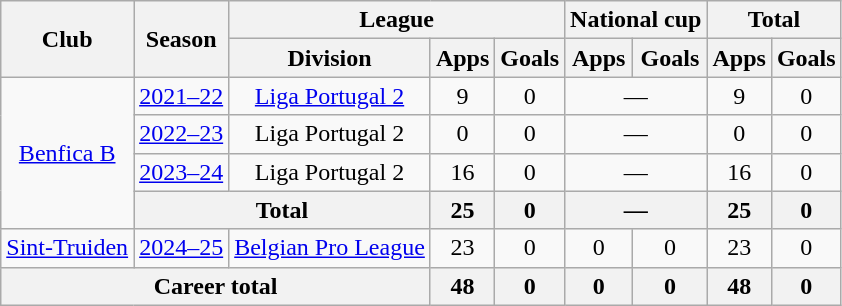<table class="wikitable" style="text-align:center">
<tr>
<th rowspan="2">Club</th>
<th rowspan="2">Season</th>
<th colspan="3">League</th>
<th colspan="2">National cup</th>
<th colspan="2">Total</th>
</tr>
<tr>
<th>Division</th>
<th>Apps</th>
<th>Goals</th>
<th>Apps</th>
<th>Goals</th>
<th>Apps</th>
<th>Goals</th>
</tr>
<tr>
<td rowspan="4"><a href='#'>Benfica B</a></td>
<td><a href='#'>2021–22</a></td>
<td><a href='#'>Liga Portugal 2</a></td>
<td>9</td>
<td>0</td>
<td colspan="2">—</td>
<td>9</td>
<td>0</td>
</tr>
<tr>
<td><a href='#'>2022–23</a></td>
<td>Liga Portugal 2</td>
<td>0</td>
<td>0</td>
<td colspan="2">—</td>
<td>0</td>
<td>0</td>
</tr>
<tr>
<td><a href='#'>2023–24</a></td>
<td>Liga Portugal 2</td>
<td>16</td>
<td>0</td>
<td colspan="2">—</td>
<td>16</td>
<td>0</td>
</tr>
<tr>
<th colspan="2">Total</th>
<th>25</th>
<th>0</th>
<th colspan="2">—</th>
<th>25</th>
<th>0</th>
</tr>
<tr>
<td><a href='#'>Sint-Truiden</a></td>
<td><a href='#'>2024–25</a></td>
<td><a href='#'>Belgian Pro League</a></td>
<td>23</td>
<td>0</td>
<td>0</td>
<td>0</td>
<td>23</td>
<td>0</td>
</tr>
<tr>
<th colspan="3">Career total</th>
<th>48</th>
<th>0</th>
<th>0</th>
<th>0</th>
<th>48</th>
<th>0</th>
</tr>
</table>
